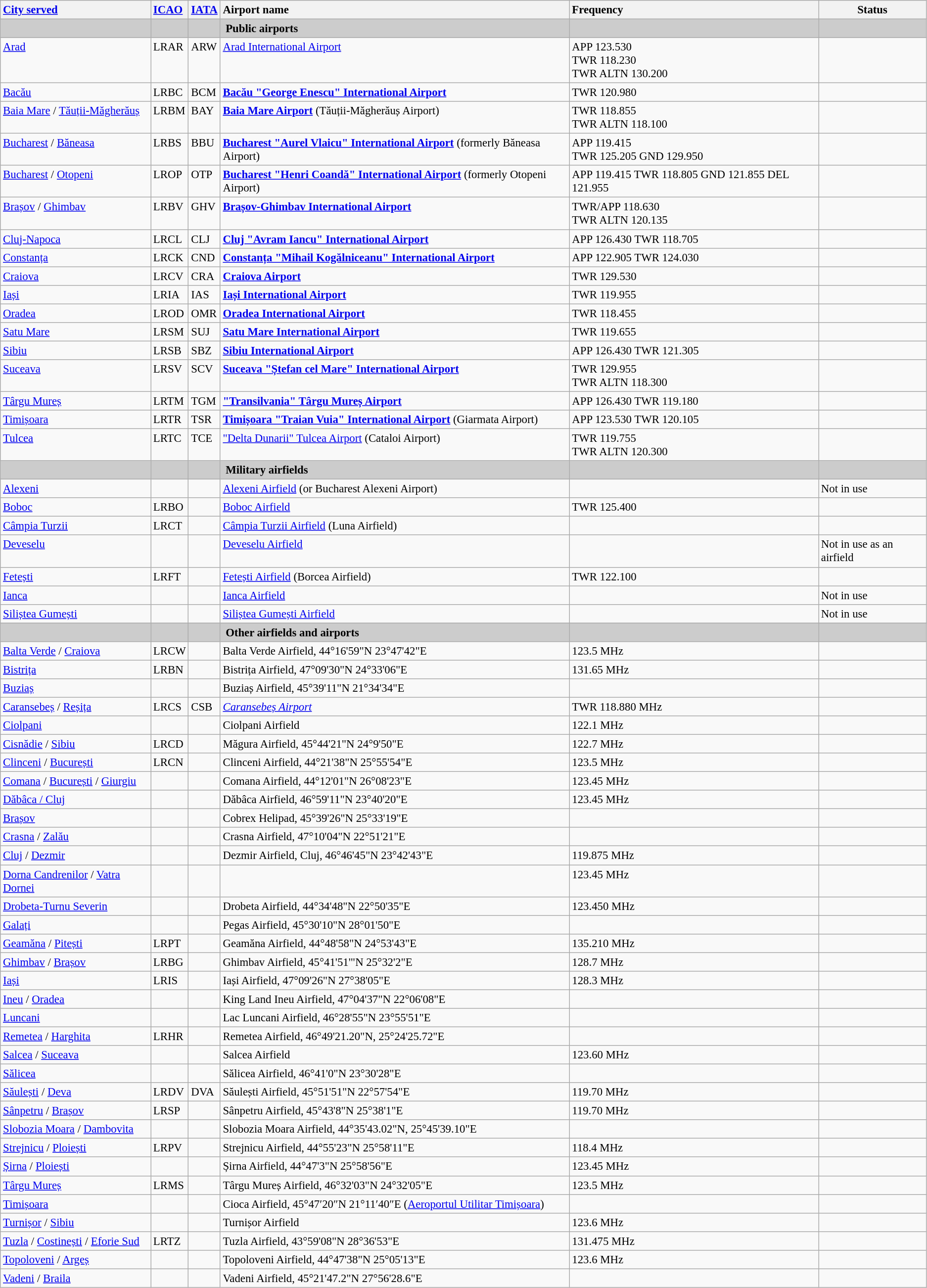<table class="wikitable sortable" style="font-size:95%;">
<tr valign=baseline>
<th style="text-align:left;"><a href='#'>City served</a></th>
<th style="text-align:left;"><a href='#'>ICAO</a></th>
<th style="text-align:left;"><a href='#'>IATA</a></th>
<th style="text-align:left;">Airport name</th>
<th style="text-align:left;">Frequency</th>
<th>Status</th>
</tr>
<tr style="font-weight:bold; background:#ccc;">
<td></td>
<td></td>
<td></td>
<td> Public airports</td>
<td></td>
<td></td>
</tr>
<tr valign=top>
<td><a href='#'>Arad</a></td>
<td>LRAR</td>
<td>ARW</td>
<td><a href='#'>Arad International Airport</a></td>
<td>APP 123.530<br>TWR 118.230<br>TWR ALTN 130.200</td>
<td></td>
</tr>
<tr valign=top>
<td><a href='#'>Bacău</a></td>
<td>LRBC</td>
<td>BCM</td>
<td><strong><a href='#'>Bacău "George Enescu" International Airport</a></strong></td>
<td>TWR 120.980</td>
<td></td>
</tr>
<tr valign=top>
<td><a href='#'>Baia Mare</a> / <a href='#'>Tăuții-Măgherăuș</a></td>
<td>LRBM</td>
<td>BAY</td>
<td><strong><a href='#'>Baia Mare Airport</a></strong> (Tăuții-Măgherăuș Airport)</td>
<td>TWR 118.855<br>TWR ALTN 118.100</td>
<td></td>
</tr>
<tr valign=top>
<td><a href='#'>Bucharest</a> / <a href='#'>Băneasa</a></td>
<td>LRBS</td>
<td>BBU</td>
<td><strong><a href='#'>Bucharest "Aurel Vlaicu" International Airport</a></strong> (formerly Băneasa Airport)</td>
<td>APP 119.415<br>TWR 125.205 GND 129.950</td>
<td></td>
</tr>
<tr valign=top>
<td><a href='#'>Bucharest</a> / <a href='#'>Otopeni</a></td>
<td>LROP</td>
<td>OTP</td>
<td><strong><a href='#'>Bucharest "Henri Coandă" International Airport</a></strong> (formerly Otopeni Airport)</td>
<td>APP 119.415 TWR 118.805 GND 121.855 DEL 121.955</td>
<td></td>
</tr>
<tr valign=top>
<td><a href='#'>Brașov</a> / <a href='#'>Ghimbav</a></td>
<td>LRBV</td>
<td>GHV</td>
<td><strong><a href='#'>Brașov-Ghimbav International Airport</a></strong></td>
<td>TWR/APP 118.630<br>TWR ALTN 120.135</td>
<td></td>
</tr>
<tr valign=top>
<td><a href='#'>Cluj-Napoca</a></td>
<td>LRCL</td>
<td>CLJ</td>
<td><strong><a href='#'>Cluj "Avram Iancu" International Airport</a></strong></td>
<td>APP 126.430 TWR 118.705</td>
<td></td>
</tr>
<tr valign=top>
<td><a href='#'>Constanța</a></td>
<td>LRCK</td>
<td>CND</td>
<td><strong><a href='#'>Constanța "Mihail Kogălniceanu" International Airport</a></strong></td>
<td>APP 122.905 TWR 124.030</td>
<td></td>
</tr>
<tr valign=top>
<td><a href='#'>Craiova</a></td>
<td>LRCV</td>
<td>CRA</td>
<td><strong><a href='#'>Craiova Airport</a></strong></td>
<td>TWR 129.530</td>
<td></td>
</tr>
<tr valign=top>
<td><a href='#'>Iași</a></td>
<td>LRIA</td>
<td>IAS</td>
<td><strong><a href='#'>Iași International Airport</a></strong></td>
<td>TWR 119.955</td>
<td></td>
</tr>
<tr valign=top>
<td><a href='#'>Oradea</a></td>
<td>LROD</td>
<td>OMR</td>
<td><strong><a href='#'>Oradea International Airport</a></strong></td>
<td>TWR 118.455</td>
<td></td>
</tr>
<tr valign=top>
<td><a href='#'>Satu Mare</a></td>
<td>LRSM</td>
<td>SUJ</td>
<td><strong><a href='#'>Satu Mare International Airport</a></strong></td>
<td>TWR 119.655</td>
<td></td>
</tr>
<tr valign=top>
<td><a href='#'>Sibiu</a></td>
<td>LRSB</td>
<td>SBZ</td>
<td><strong><a href='#'>Sibiu International Airport</a></strong></td>
<td>APP 126.430 TWR 121.305</td>
<td></td>
</tr>
<tr valign=top>
<td><a href='#'>Suceava</a></td>
<td>LRSV</td>
<td>SCV</td>
<td><strong><a href='#'>Suceava "Ștefan cel Mare" International Airport</a></strong></td>
<td>TWR 129.955<br>TWR ALTN 118.300</td>
<td></td>
</tr>
<tr valign=top>
<td><a href='#'>Târgu Mureș</a></td>
<td>LRTM</td>
<td>TGM</td>
<td><a href='#'><strong>"Transilvania" Târgu Mureș Airport</strong></a></td>
<td>APP 126.430 TWR 119.180</td>
<td></td>
</tr>
<tr valign=top>
<td><a href='#'>Timișoara</a></td>
<td>LRTR</td>
<td>TSR</td>
<td><strong><a href='#'>Timișoara "Traian Vuia" International Airport</a></strong> (Giarmata Airport)</td>
<td>APP 123.530 TWR 120.105</td>
<td></td>
</tr>
<tr valign=top>
<td><a href='#'>Tulcea</a></td>
<td>LRTC</td>
<td>TCE</td>
<td><a href='#'>"Delta Dunarii" Tulcea Airport</a> (Cataloi Airport)</td>
<td>TWR 119.755<br>TWR ALTN 120.300</td>
<td></td>
</tr>
<tr style="font-weight:bold; background:#ccc;">
<td></td>
<td></td>
<td></td>
<td> Military airfields</td>
<td></td>
<td></td>
</tr>
<tr valign=top>
<td><a href='#'>Alexeni</a></td>
<td></td>
<td></td>
<td><a href='#'>Alexeni Airfield</a> (or Bucharest Alexeni Airport)</td>
<td></td>
<td>Not in use</td>
</tr>
<tr valign=top>
<td><a href='#'>Boboc</a></td>
<td>LRBO</td>
<td></td>
<td><a href='#'>Boboc Airfield</a></td>
<td>TWR 125.400</td>
<td></td>
</tr>
<tr valign=top>
<td><a href='#'>Câmpia Turzii</a></td>
<td>LRCT</td>
<td></td>
<td><a href='#'>Câmpia Turzii Airfield</a> (Luna Airfield)</td>
<td></td>
<td></td>
</tr>
<tr valign=top>
<td><a href='#'>Deveselu</a></td>
<td></td>
<td></td>
<td><a href='#'>Deveselu Airfield</a></td>
<td></td>
<td>Not in use as an airfield</td>
</tr>
<tr valign=top>
<td><a href='#'>Fetești</a></td>
<td>LRFT</td>
<td></td>
<td><a href='#'>Fetești Airfield</a> (Borcea Airfield)</td>
<td>TWR 122.100</td>
<td></td>
</tr>
<tr valign=top>
<td><a href='#'>Ianca</a></td>
<td></td>
<td></td>
<td><a href='#'>Ianca Airfield</a></td>
<td></td>
<td>Not in use</td>
</tr>
<tr valign=top>
<td><a href='#'>Siliștea Gumești</a></td>
<td></td>
<td></td>
<td><a href='#'>Siliștea Gumești Airfield</a></td>
<td></td>
<td>Not in use</td>
</tr>
<tr style="font-weight:bold; background:#ccc;">
<td></td>
<td></td>
<td></td>
<td> Other airfields and airports</td>
<td></td>
<td></td>
</tr>
<tr valign=top>
<td><a href='#'>Balta Verde</a> / <a href='#'>Craiova</a></td>
<td>LRCW</td>
<td></td>
<td>Balta Verde Airfield, 44°16'59"N 23°47'42"E</td>
<td>123.5 MHz</td>
<td></td>
</tr>
<tr valign=top>
<td><a href='#'>Bistrița</a></td>
<td>LRBN</td>
<td></td>
<td>Bistrița Airfield, 47°09'30"N 24°33'06"E</td>
<td>131.65 MHz</td>
<td></td>
</tr>
<tr valign=top>
<td><a href='#'>Buziaș</a></td>
<td></td>
<td></td>
<td>Buziaș Airfield,  45°39'11"N 21°34'34"E</td>
<td></td>
<td></td>
</tr>
<tr valign=top>
<td><a href='#'>Caransebeș</a> / <a href='#'>Reșița</a></td>
<td>LRCS</td>
<td>CSB</td>
<td><em><a href='#'>Caransebeș Airport</a></em></td>
<td>TWR 118.880 MHz</td>
<td></td>
</tr>
<tr valign=top>
<td><a href='#'>Ciolpani</a></td>
<td></td>
<td></td>
<td>Ciolpani Airfield</td>
<td>122.1 MHz</td>
<td></td>
</tr>
<tr valign=top>
<td><a href='#'>Cisnădie</a> / <a href='#'>Sibiu</a></td>
<td>LRCD</td>
<td></td>
<td>Măgura Airfield, 45°44'21"N 24°9'50"E</td>
<td>122.7 MHz</td>
<td></td>
</tr>
<tr valign=top>
<td><a href='#'>Clinceni</a> / <a href='#'>București</a></td>
<td>LRCN</td>
<td></td>
<td>Clinceni Airfield, 44°21'38"N 25°55'54"E</td>
<td>123.5 MHz</td>
<td></td>
</tr>
<tr valign=top>
<td><a href='#'>Comana</a> / <a href='#'>București</a> / <a href='#'>Giurgiu</a></td>
<td></td>
<td></td>
<td>Comana Airfield, 44°12'01"N 26°08'23"E</td>
<td>123.45 MHz</td>
<td></td>
</tr>
<tr>
<td><a href='#'>Dăbâca / Cluj</a></td>
<td></td>
<td></td>
<td>Dăbâca Airfield, 46°59'11"N 23°40'20"E</td>
<td>123.45 MHz</td>
<td></td>
</tr>
<tr valign=top>
<td><a href='#'>Brașov</a></td>
<td></td>
<td></td>
<td>Cobrex Helipad, 45°39'26"N 25°33'19"E</td>
<td></td>
<td></td>
</tr>
<tr valign=top>
<td><a href='#'>Crasna</a> / <a href='#'>Zalău</a></td>
<td></td>
<td></td>
<td>Crasna Airfield, 47°10'04"N 22°51'21"E</td>
<td></td>
<td></td>
</tr>
<tr valign=top>
<td><a href='#'>Cluj</a> / <a href='#'>Dezmir</a></td>
<td></td>
<td></td>
<td>Dezmir Airfield, Cluj, 46°46'45"N 23°42'43"E</td>
<td>119.875 MHz</td>
<td></td>
</tr>
<tr valign=top>
<td><a href='#'>Dorna Candrenilor</a> / <a href='#'>Vatra Dornei</a></td>
<td></td>
<td></td>
<td></td>
<td>123.45 MHz</td>
<td></td>
</tr>
<tr valign=top>
<td><a href='#'>Drobeta-Turnu Severin</a></td>
<td></td>
<td></td>
<td>Drobeta Airfield, 44°34'48"N 22°50'35"E</td>
<td>123.450 MHz</td>
<td></td>
</tr>
<tr valign=top>
<td><a href='#'>Galați</a></td>
<td></td>
<td></td>
<td>Pegas Airfield, 45°30'10"N 28°01'50"E</td>
<td></td>
<td></td>
</tr>
<tr valign=top>
<td><a href='#'>Geamăna</a> / <a href='#'>Pitești</a> <br></td>
<td>LRPT</td>
<td></td>
<td>Geamăna Airfield, 44°48'58"N 24°53'43"E</td>
<td>135.210 MHz</td>
<td></td>
</tr>
<tr valign=top>
<td><a href='#'>Ghimbav</a> / <a href='#'>Brașov</a></td>
<td>LRBG</td>
<td></td>
<td>Ghimbav Airfield, 45°41'51'"N 25°32'2"E</td>
<td>128.7 MHz</td>
<td></td>
</tr>
<tr valign=top>
<td><a href='#'>Iași</a></td>
<td>LRIS</td>
<td></td>
<td>Iași Airfield, 47°09'26"N 27°38'05"E</td>
<td>128.3 MHz</td>
<td></td>
</tr>
<tr valign=top>
<td><a href='#'>Ineu</a> / <a href='#'>Oradea</a></td>
<td></td>
<td></td>
<td>King Land Ineu Airfield,   47°04'37"N 22°06'08"E</td>
<td></td>
<td></td>
</tr>
<tr>
<td><a href='#'>Luncani</a></td>
<td></td>
<td></td>
<td>Lac Luncani Airfield,  46°28'55"N 23°55'51"E</td>
<td></td>
</tr>
<tr valign=top>
<td><a href='#'>Remetea</a> / <a href='#'>Harghita</a></td>
<td>LRHR</td>
<td></td>
<td>Remetea Airfield, 46°49'21.20"N, 25°24'25.72"E</td>
<td></td>
<td></td>
</tr>
<tr valign=top>
<td><a href='#'>Salcea</a> / <a href='#'>Suceava</a></td>
<td></td>
<td></td>
<td>Salcea Airfield</td>
<td>123.60 MHz</td>
<td></td>
</tr>
<tr>
<td><a href='#'>Sălicea</a></td>
<td></td>
<td></td>
<td>Sălicea Airfield, 46°41'0"N 23°30'28"E</td>
<td></td>
<td></td>
</tr>
<tr valign=top>
<td><a href='#'>Săulești</a> / <a href='#'>Deva</a></td>
<td>LRDV</td>
<td>DVA</td>
<td>Săulești Airfield, 45°51'51"N 22°57'54"E</td>
<td>119.70 MHz</td>
<td></td>
</tr>
<tr valign=top>
<td><a href='#'>Sânpetru</a> / <a href='#'>Brașov</a></td>
<td>LRSP</td>
<td></td>
<td>Sânpetru Airfield, 45°43'8"N 25°38'1"E</td>
<td>119.70 MHz</td>
<td></td>
</tr>
<tr valign=top>
<td><a href='#'>Slobozia Moara</a> / <a href='#'>Dambovita</a></td>
<td></td>
<td></td>
<td>Slobozia Moara Airfield, 44°35'43.02"N, 25°45'39.10"E</td>
<td></td>
<td></td>
</tr>
<tr valign=top>
<td><a href='#'>Strejnicu</a> / <a href='#'>Ploiești</a></td>
<td>LRPV</td>
<td></td>
<td>Strejnicu Airfield, 44°55'23"N 25°58'11"E</td>
<td>118.4 MHz</td>
<td></td>
</tr>
<tr valign=top>
<td><a href='#'>Șirna</a> / <a href='#'>Ploiești</a></td>
<td></td>
<td></td>
<td>Șirna Airfield, 44°47'3"N 25°58'56"E</td>
<td>123.45 MHz</td>
<td></td>
</tr>
<tr valign=top>
<td><a href='#'>Târgu Mureș</a></td>
<td>LRMS</td>
<td></td>
<td>Târgu Mureș Airfield, 46°32'03"N 24°32'05"E</td>
<td>123.5 MHz</td>
<td></td>
</tr>
<tr valign=top>
<td><a href='#'>Timișoara</a></td>
<td></td>
<td></td>
<td>Cioca Airfield, 45°47′20″N 21°11′40″E (<a href='#'>Aeroportul Utilitar Timișoara</a>)</td>
<td></td>
<td></td>
</tr>
<tr valign=top>
<td><a href='#'>Turnișor</a> / <a href='#'>Sibiu</a></td>
<td></td>
<td></td>
<td>Turnișor Airfield</td>
<td>123.6 MHz</td>
<td></td>
</tr>
<tr valign=top>
<td><a href='#'>Tuzla</a> / <a href='#'>Costinești</a> / <a href='#'>Eforie Sud</a></td>
<td>LRTZ</td>
<td></td>
<td>Tuzla Airfield, 43°59'08"N 28°36'53"E</td>
<td>131.475 MHz</td>
<td></td>
</tr>
<tr valign=top>
<td><a href='#'>Topoloveni</a> / <a href='#'>Argeș</a></td>
<td></td>
<td></td>
<td>Topoloveni Airfield, 44°47'38"N 25°05'13"E</td>
<td>123.6 MHz</td>
<td></td>
</tr>
<tr valign=top>
<td><a href='#'>Vadeni</a> / <a href='#'>Braila</a></td>
<td></td>
<td></td>
<td>Vadeni Airfield, 45°21'47.2"N 27°56'28.6"E</td>
<td></td>
<td></td>
</tr>
</table>
